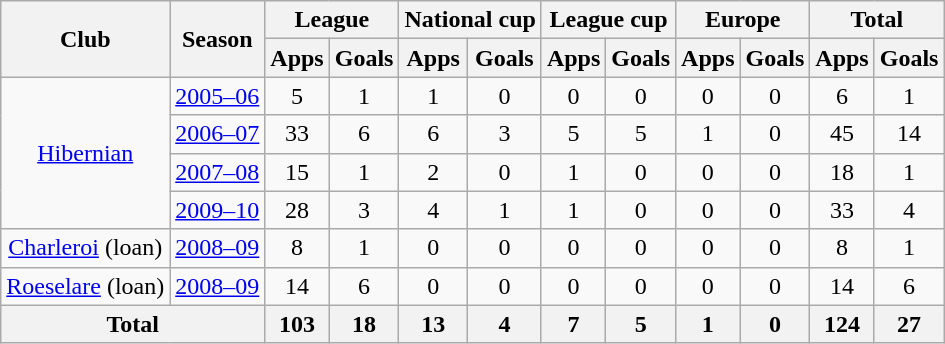<table class="wikitable" style="text-align:center">
<tr>
<th rowspan="2">Club</th>
<th rowspan="2">Season</th>
<th colspan="2">League</th>
<th colspan="2">National cup</th>
<th colspan="2">League cup</th>
<th colspan="2">Europe</th>
<th colspan="2">Total</th>
</tr>
<tr>
<th>Apps</th>
<th>Goals</th>
<th>Apps</th>
<th>Goals</th>
<th>Apps</th>
<th>Goals</th>
<th>Apps</th>
<th>Goals</th>
<th>Apps</th>
<th>Goals</th>
</tr>
<tr>
<td rowspan="4"><a href='#'>Hibernian</a></td>
<td><a href='#'>2005–06</a></td>
<td>5</td>
<td>1</td>
<td>1</td>
<td>0</td>
<td>0</td>
<td>0</td>
<td>0</td>
<td>0</td>
<td>6</td>
<td>1</td>
</tr>
<tr>
<td><a href='#'>2006–07</a></td>
<td>33</td>
<td>6</td>
<td>6</td>
<td>3</td>
<td>5</td>
<td>5</td>
<td>1</td>
<td>0</td>
<td>45</td>
<td>14</td>
</tr>
<tr>
<td><a href='#'>2007–08</a></td>
<td>15</td>
<td>1</td>
<td>2</td>
<td>0</td>
<td>1</td>
<td>0</td>
<td>0</td>
<td>0</td>
<td>18</td>
<td>1</td>
</tr>
<tr>
<td><a href='#'>2009–10</a></td>
<td>28</td>
<td>3</td>
<td>4</td>
<td>1</td>
<td>1</td>
<td>0</td>
<td>0</td>
<td>0</td>
<td>33</td>
<td>4</td>
</tr>
<tr>
<td><a href='#'>Charleroi</a> (loan)</td>
<td><a href='#'>2008–09</a></td>
<td>8</td>
<td>1</td>
<td>0</td>
<td>0</td>
<td>0</td>
<td>0</td>
<td>0</td>
<td>0</td>
<td>8</td>
<td>1</td>
</tr>
<tr>
<td><a href='#'>Roeselare</a> (loan)</td>
<td><a href='#'>2008–09</a></td>
<td>14</td>
<td>6</td>
<td>0</td>
<td>0</td>
<td>0</td>
<td>0</td>
<td>0</td>
<td>0</td>
<td>14</td>
<td>6</td>
</tr>
<tr>
<th colspan="2">Total</th>
<th>103</th>
<th>18</th>
<th>13</th>
<th>4</th>
<th>7</th>
<th>5</th>
<th>1</th>
<th>0</th>
<th>124</th>
<th>27</th>
</tr>
</table>
